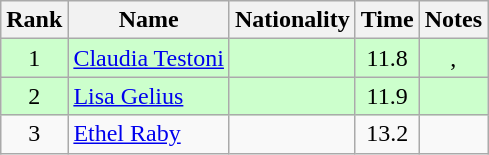<table class="wikitable sortable" style="text-align:center">
<tr>
<th>Rank</th>
<th>Name</th>
<th>Nationality</th>
<th>Time</th>
<th>Notes</th>
</tr>
<tr bgcolor=ccffcc>
<td>1</td>
<td align=left><a href='#'>Claudia Testoni</a></td>
<td align=left></td>
<td>11.8</td>
<td>, </td>
</tr>
<tr bgcolor=ccffcc>
<td>2</td>
<td align=left><a href='#'>Lisa Gelius</a></td>
<td align=left></td>
<td>11.9</td>
<td></td>
</tr>
<tr>
<td>3</td>
<td align=left><a href='#'>Ethel Raby</a></td>
<td align=left></td>
<td>13.2</td>
<td></td>
</tr>
</table>
